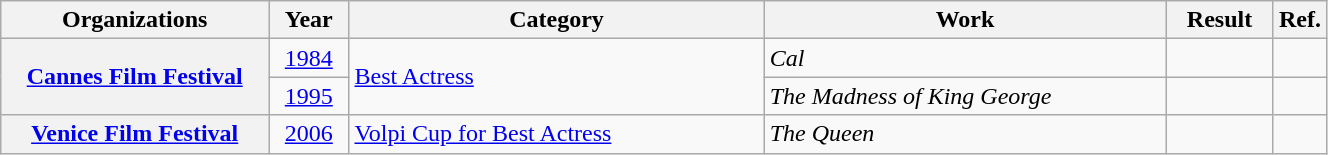<table class="wikitable sortable plainrowheaders">
<tr>
<th scope="col" style="width:20%;">Organizations</th>
<th scope="col" style="width:6%;">Year</th>
<th scope="col" style="width:31%;">Category</th>
<th scope="col" style="width:30%;">Work</th>
<th scope="col" style="width:8%;">Result</th>
<th scope="col" style="width:4%;" class="unsortable">Ref.</th>
</tr>
<tr>
<th rowspan="2" scope="row"><a href='#'>Cannes Film Festival</a></th>
<td style="text-align:center;"><a href='#'>1984</a></td>
<td rowspan="2"><a href='#'>Best Actress</a></td>
<td><em>Cal</em></td>
<td></td>
<td></td>
</tr>
<tr>
<td style="text-align:center;"><a href='#'>1995</a></td>
<td><em>The Madness of King George</em></td>
<td></td>
<td></td>
</tr>
<tr>
<th rowspan="2" scope="row"><a href='#'>Venice Film Festival</a></th>
<td style="text-align:center;"><a href='#'>2006</a></td>
<td><a href='#'>Volpi Cup for Best Actress</a></td>
<td><em>The Queen</em></td>
<td></td>
<td></td>
</tr>
</table>
